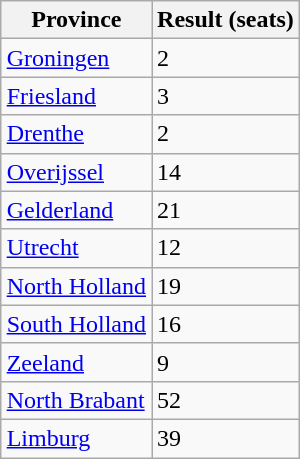<table class="wikitable" align="right">
<tr>
<th>Province</th>
<th>Result (seats)</th>
</tr>
<tr>
<td><a href='#'>Groningen</a></td>
<td>2</td>
</tr>
<tr>
<td><a href='#'>Friesland</a></td>
<td>3</td>
</tr>
<tr>
<td><a href='#'>Drenthe</a></td>
<td>2</td>
</tr>
<tr>
<td><a href='#'>Overijssel</a></td>
<td>14</td>
</tr>
<tr>
<td><a href='#'>Gelderland</a></td>
<td>21</td>
</tr>
<tr>
<td><a href='#'>Utrecht</a></td>
<td>12</td>
</tr>
<tr>
<td><a href='#'>North Holland</a></td>
<td>19</td>
</tr>
<tr>
<td><a href='#'>South Holland</a></td>
<td>16</td>
</tr>
<tr>
<td><a href='#'>Zeeland</a></td>
<td>9</td>
</tr>
<tr>
<td><a href='#'>North Brabant</a></td>
<td>52</td>
</tr>
<tr>
<td><a href='#'>Limburg</a></td>
<td>39</td>
</tr>
</table>
